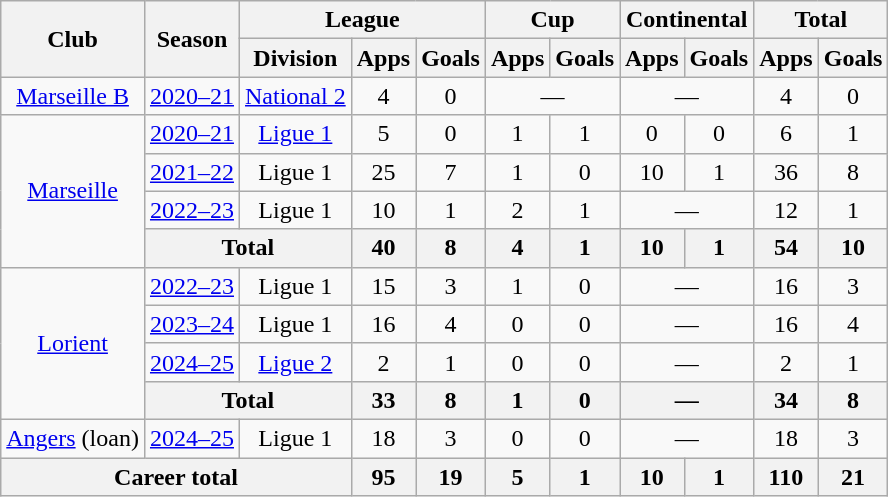<table class=wikitable style=text-align:center>
<tr>
<th rowspan="2">Club</th>
<th rowspan="2">Season</th>
<th colspan="3">League</th>
<th colspan="2">Cup</th>
<th colspan="2">Continental</th>
<th colspan="2">Total</th>
</tr>
<tr>
<th>Division</th>
<th>Apps</th>
<th>Goals</th>
<th>Apps</th>
<th>Goals</th>
<th>Apps</th>
<th>Goals</th>
<th>Apps</th>
<th>Goals</th>
</tr>
<tr>
<td><a href='#'>Marseille B</a></td>
<td><a href='#'>2020–21</a></td>
<td><a href='#'>National 2</a></td>
<td>4</td>
<td>0</td>
<td colspan="2">—</td>
<td colspan="2">—</td>
<td>4</td>
<td>0</td>
</tr>
<tr>
<td rowspan="4"><a href='#'>Marseille</a></td>
<td><a href='#'>2020–21</a></td>
<td><a href='#'>Ligue 1</a></td>
<td>5</td>
<td>0</td>
<td>1</td>
<td>1</td>
<td>0</td>
<td>0</td>
<td>6</td>
<td>1</td>
</tr>
<tr>
<td><a href='#'>2021–22</a></td>
<td>Ligue 1</td>
<td>25</td>
<td>7</td>
<td>1</td>
<td>0</td>
<td>10</td>
<td>1</td>
<td>36</td>
<td>8</td>
</tr>
<tr>
<td><a href='#'>2022–23</a></td>
<td>Ligue 1</td>
<td>10</td>
<td>1</td>
<td>2</td>
<td>1</td>
<td colspan="2">—</td>
<td>12</td>
<td>1</td>
</tr>
<tr>
<th colspan="2">Total</th>
<th>40</th>
<th>8</th>
<th>4</th>
<th>1</th>
<th>10</th>
<th>1</th>
<th>54</th>
<th>10</th>
</tr>
<tr>
<td rowspan="4"><a href='#'>Lorient</a></td>
<td><a href='#'>2022–23</a></td>
<td>Ligue 1</td>
<td>15</td>
<td>3</td>
<td>1</td>
<td>0</td>
<td colspan="2">—</td>
<td>16</td>
<td>3</td>
</tr>
<tr>
<td><a href='#'>2023–24</a></td>
<td>Ligue 1</td>
<td>16</td>
<td>4</td>
<td>0</td>
<td>0</td>
<td colspan="2">—</td>
<td>16</td>
<td>4</td>
</tr>
<tr>
<td><a href='#'>2024–25</a></td>
<td><a href='#'>Ligue 2</a></td>
<td>2</td>
<td>1</td>
<td>0</td>
<td>0</td>
<td colspan="2">—</td>
<td>2</td>
<td>1</td>
</tr>
<tr>
<th colspan="2">Total</th>
<th>33</th>
<th>8</th>
<th>1</th>
<th>0</th>
<th colspan="2">—</th>
<th>34</th>
<th>8</th>
</tr>
<tr>
<td><a href='#'>Angers</a> (loan)</td>
<td><a href='#'>2024–25</a></td>
<td>Ligue 1</td>
<td>18</td>
<td>3</td>
<td>0</td>
<td>0</td>
<td colspan="2">—</td>
<td>18</td>
<td>3</td>
</tr>
<tr>
<th colspan="3">Career total</th>
<th>95</th>
<th>19</th>
<th>5</th>
<th>1</th>
<th>10</th>
<th>1</th>
<th>110</th>
<th>21</th>
</tr>
</table>
